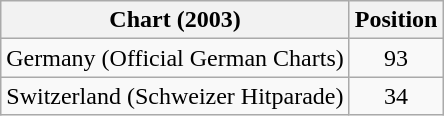<table class="wikitable sortable">
<tr>
<th>Chart (2003)</th>
<th>Position</th>
</tr>
<tr>
<td>Germany (Official German Charts)</td>
<td align="center">93</td>
</tr>
<tr>
<td>Switzerland (Schweizer Hitparade)</td>
<td align="center">34</td>
</tr>
</table>
